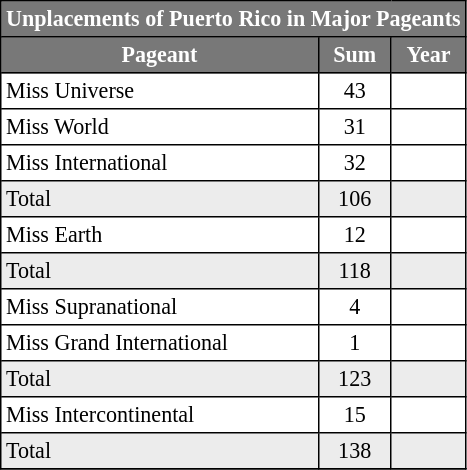<table class="sortable wiki table" border="3" cellpadding="3" cellspacing="0" style="margin: 0 1em 0 0; background: white; border: 1px #000000 solid; border-collapse: collapse; font-size: 92%;">
<tr>
<th style="background-color:#787878;color:#FFFFFF;"  colspan=3>Unplacements of Puerto Rico in Major Pageants</th>
</tr>
<tr>
<th style="background-color:#787878;color:#FFFFFF;">Pageant</th>
<th style="background-color:#787878;color:#FFFFFF;">Sum</th>
<th style="background-color:#787878;color:#FFFFFF;">Year</th>
</tr>
<tr>
<td>Miss Universe</td>
<td style="text-align:center;">43</td>
<td></td>
</tr>
<tr>
<td>Miss World</td>
<td style="text-align:center;">31</td>
<td></td>
</tr>
<tr>
<td>Miss International</td>
<td style="text-align:center;">32</td>
<td></td>
</tr>
<tr style="background-color:#ececec;">
<td>Total</td>
<td style="text-align:center;">106</td>
<td></td>
</tr>
<tr>
<td>Miss Earth</td>
<td style="text-align:center;">12</td>
<td></td>
</tr>
<tr style="background-color:#ececec;">
<td>Total</td>
<td style="text-align:center;">118</td>
<td></td>
</tr>
<tr>
<td>Miss Supranational</td>
<td style="text-align:center;">4</td>
<td></td>
</tr>
<tr>
<td>Miss Grand International</td>
<td style="text-align:center;">1</td>
<td></td>
</tr>
<tr style="background-color:#ececec;">
<td>Total</td>
<td style="text-align:center;">123</td>
<td></td>
</tr>
<tr>
<td>Miss Intercontinental</td>
<td style="text-align:center;">15</td>
<td></td>
</tr>
<tr style="background-color:#ececec;">
<td>Total</td>
<td style="text-align:center;">138</td>
<td></td>
</tr>
<tr>
</tr>
</table>
